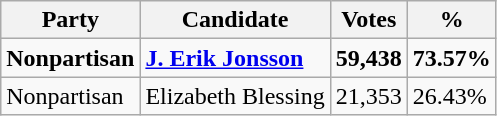<table class="wikitable">
<tr>
<th>Party</th>
<th>Candidate</th>
<th>Votes</th>
<th>%</th>
</tr>
<tr>
<td><strong>Nonpartisan</strong></td>
<td><strong><a href='#'>J. Erik Jonsson</a></strong></td>
<td><strong>59,438</strong></td>
<td><strong>73.57%</strong></td>
</tr>
<tr>
<td>Nonpartisan</td>
<td>Elizabeth Blessing</td>
<td>21,353</td>
<td>26.43%</td>
</tr>
</table>
